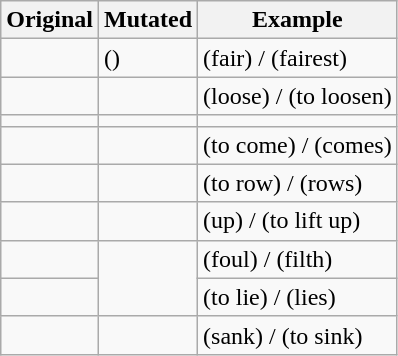<table class="wikitable">
<tr>
<th>Original</th>
<th>Mutated</th>
<th>Example</th>
</tr>
<tr>
<td></td>
<td> ()</td>
<td> (fair) /  (fairest)</td>
</tr>
<tr>
<td></td>
<td></td>
<td> (loose) /  (to loosen)</td>
</tr>
<tr>
<td></td>
<td></td>
<td></td>
</tr>
<tr>
<td></td>
<td></td>
<td> (to come) /  (comes)</td>
</tr>
<tr>
<td></td>
<td></td>
<td> (to row) /  (rows)</td>
</tr>
<tr>
<td></td>
<td></td>
<td> (up) /  (to lift up)</td>
</tr>
<tr>
<td></td>
<td rowspan="2"></td>
<td> (foul) /  (filth)</td>
</tr>
<tr>
<td></td>
<td> (to lie) /  (lies)</td>
</tr>
<tr>
<td></td>
<td></td>
<td> (sank) /  (to sink)</td>
</tr>
</table>
